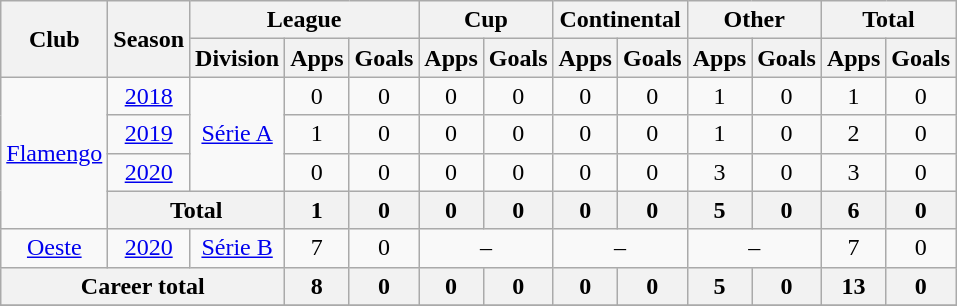<table class="wikitable" style="text-align: center;">
<tr>
<th rowspan="2">Club</th>
<th rowspan="2">Season</th>
<th colspan="3">League</th>
<th colspan="2">Cup</th>
<th colspan="2">Continental</th>
<th colspan="2">Other</th>
<th colspan="2">Total</th>
</tr>
<tr>
<th>Division</th>
<th>Apps</th>
<th>Goals</th>
<th>Apps</th>
<th>Goals</th>
<th>Apps</th>
<th>Goals</th>
<th>Apps</th>
<th>Goals</th>
<th>Apps</th>
<th>Goals</th>
</tr>
<tr>
<td rowspan="4"><a href='#'>Flamengo</a></td>
<td><a href='#'>2018</a></td>
<td rowspan="3"><a href='#'>Série A</a></td>
<td>0</td>
<td>0</td>
<td>0</td>
<td>0</td>
<td>0</td>
<td>0</td>
<td>1</td>
<td>0</td>
<td>1</td>
<td>0</td>
</tr>
<tr>
<td><a href='#'>2019</a></td>
<td>1</td>
<td>0</td>
<td>0</td>
<td>0</td>
<td>0</td>
<td>0</td>
<td>1</td>
<td>0</td>
<td>2</td>
<td>0</td>
</tr>
<tr>
<td><a href='#'>2020</a></td>
<td>0</td>
<td>0</td>
<td>0</td>
<td>0</td>
<td>0</td>
<td>0</td>
<td>3</td>
<td>0</td>
<td>3</td>
<td>0</td>
</tr>
<tr>
<th colspan="2">Total</th>
<th>1</th>
<th>0</th>
<th>0</th>
<th>0</th>
<th>0</th>
<th>0</th>
<th>5</th>
<th>0</th>
<th>6</th>
<th>0</th>
</tr>
<tr>
<td rowspan="1"><a href='#'>Oeste</a></td>
<td><a href='#'>2020</a></td>
<td rowspan="1"><a href='#'>Série B</a></td>
<td>7</td>
<td>0</td>
<td colspan="2">–</td>
<td colspan="2">–</td>
<td colspan="2">–</td>
<td>7</td>
<td>0</td>
</tr>
<tr>
<th colspan="3">Career total</th>
<th>8</th>
<th>0</th>
<th>0</th>
<th>0</th>
<th>0</th>
<th>0</th>
<th>5</th>
<th>0</th>
<th>13</th>
<th>0</th>
</tr>
<tr>
</tr>
</table>
